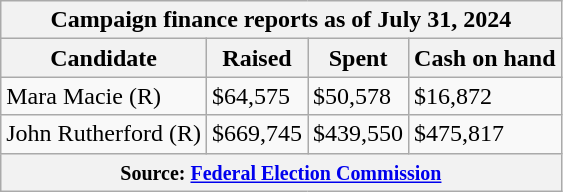<table class="wikitable sortable">
<tr>
<th colspan=4>Campaign finance reports as of July 31, 2024</th>
</tr>
<tr style="text-align:center;">
<th>Candidate</th>
<th>Raised</th>
<th>Spent</th>
<th>Cash on hand</th>
</tr>
<tr>
<td>Mara Macie (R)</td>
<td>$64,575</td>
<td>$50,578</td>
<td>$16,872</td>
</tr>
<tr>
<td>John Rutherford (R)</td>
<td>$669,745</td>
<td>$439,550</td>
<td>$475,817</td>
</tr>
<tr>
<th colspan="4"><small>Source: <a href='#'>Federal Election Commission</a></small></th>
</tr>
</table>
